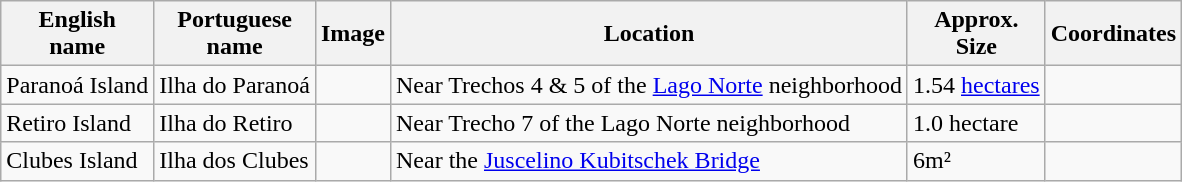<table class="wikitable">
<tr>
<th>English<br>name</th>
<th>Portuguese<br>name</th>
<th>Image</th>
<th>Location</th>
<th>Approx.<br>Size</th>
<th>Coordinates</th>
</tr>
<tr>
<td>Paranoá Island</td>
<td>Ilha do Paranoá</td>
<td></td>
<td>Near Trechos 4 & 5 of the <a href='#'>Lago Norte</a> neighborhood</td>
<td>1.54 <a href='#'>hectares</a></td>
<td></td>
</tr>
<tr>
<td>Retiro Island</td>
<td>Ilha do Retiro</td>
<td></td>
<td>Near Trecho 7 of the Lago Norte neighborhood</td>
<td>1.0 hectare</td>
<td></td>
</tr>
<tr>
<td>Clubes Island</td>
<td>Ilha dos Clubes</td>
<td></td>
<td>Near the <a href='#'>Juscelino Kubitschek Bridge</a></td>
<td>6m²</td>
<td></td>
</tr>
</table>
